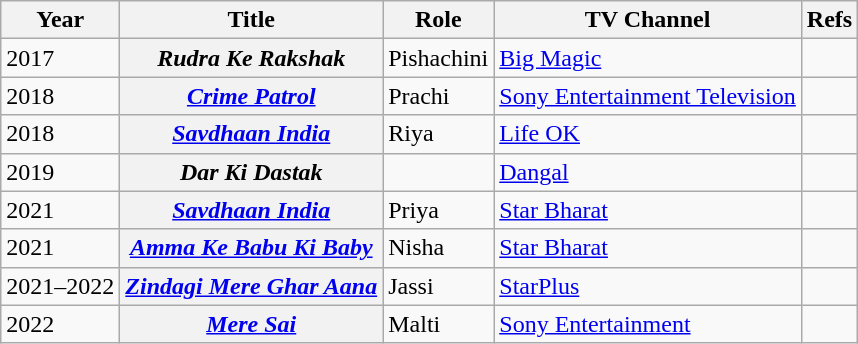<table class="wikitable sortable">
<tr>
<th>Year</th>
<th>Title</th>
<th>Role</th>
<th>TV Channel</th>
<th>Refs</th>
</tr>
<tr>
<td>2017</td>
<th><em>Rudra Ke Rakshak</em></th>
<td>Pishachini</td>
<td><a href='#'>Big Magic</a></td>
<td></td>
</tr>
<tr>
<td>2018</td>
<th><a href='#'><em>Crime Patrol</em></a></th>
<td>Prachi</td>
<td><a href='#'>Sony Entertainment Television</a></td>
<td></td>
</tr>
<tr>
<td>2018</td>
<th><em><a href='#'>Savdhaan India</a></em></th>
<td>Riya</td>
<td><a href='#'>Life OK</a></td>
<td></td>
</tr>
<tr>
<td>2019</td>
<th><em>Dar Ki Dastak</em></th>
<td></td>
<td><a href='#'>Dangal</a></td>
<td></td>
</tr>
<tr>
<td>2021</td>
<th><em><a href='#'>Savdhaan India</a></em></th>
<td>Priya</td>
<td><a href='#'>Star Bharat</a></td>
<td></td>
</tr>
<tr>
<td>2021</td>
<th><em><a href='#'>Amma Ke Babu Ki Baby</a></em></th>
<td>Nisha</td>
<td><a href='#'>Star Bharat</a></td>
<td></td>
</tr>
<tr>
<td>2021–2022</td>
<th><em><a href='#'>Zindagi Mere Ghar Aana</a></em></th>
<td>Jassi</td>
<td><a href='#'>StarPlus</a></td>
<td></td>
</tr>
<tr>
<td>2022</td>
<th><a href='#'><em>Mere Sai</em></a></th>
<td>Malti</td>
<td><a href='#'>Sony Entertainment</a></td>
<td></td>
</tr>
</table>
